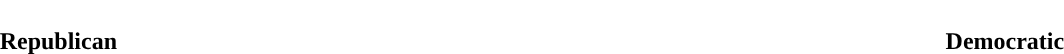<table style="width:100%; text-align:center">
<tr style="color:white">
<td style="background:"><strong>222</strong></td>
<td style="background:"><strong>213</strong></td>
</tr>
<tr>
<td style="color:"><strong>Republican</strong></td>
<td style="color:"><strong>Democratic</strong></td>
</tr>
</table>
